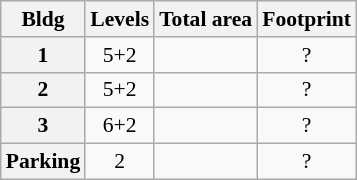<table class="wikitable sortable" style="font-size:90%;text-align:center;">
<tr>
<th>Bldg</th>
<th>Levels</th>
<th>Total area</th>
<th>Footprint</th>
</tr>
<tr>
<th>1</th>
<td>5+2</td>
<td></td>
<td>?</td>
</tr>
<tr>
<th>2</th>
<td>5+2</td>
<td></td>
<td>?</td>
</tr>
<tr>
<th>3</th>
<td>6+2</td>
<td></td>
<td>?</td>
</tr>
<tr>
<th>Parking</th>
<td>2</td>
<td></td>
<td>?</td>
</tr>
</table>
